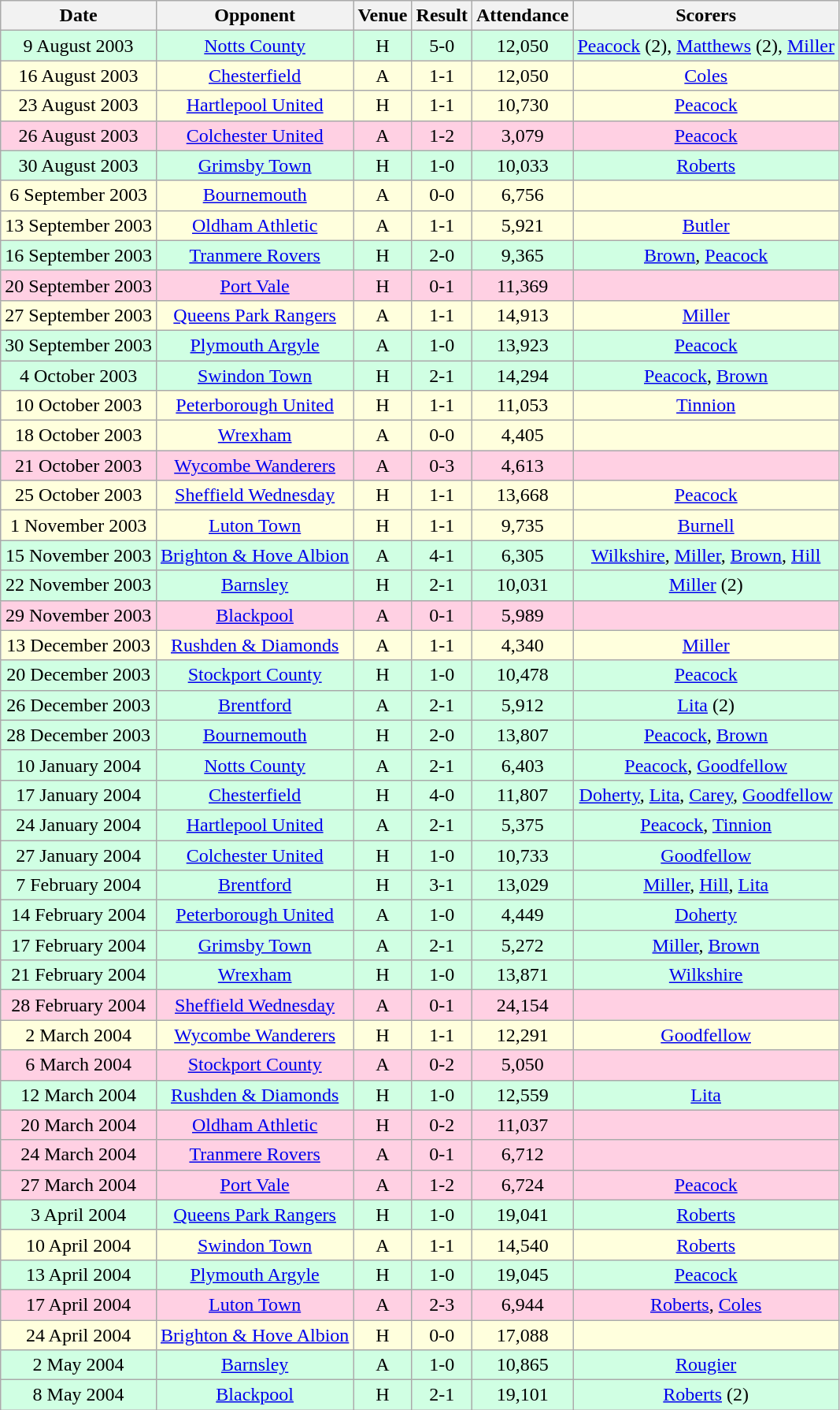<table class="wikitable sortable" style="font-size:100%; text-align:center">
<tr>
<th>Date</th>
<th>Opponent</th>
<th>Venue</th>
<th>Result</th>
<th>Attendance</th>
<th>Scorers</th>
</tr>
<tr style="background-color: #d0ffe3;">
<td>9 August 2003</td>
<td><a href='#'>Notts County</a></td>
<td>H</td>
<td>5-0</td>
<td>12,050</td>
<td><a href='#'>Peacock</a> (2), <a href='#'>Matthews</a> (2), <a href='#'>Miller</a></td>
</tr>
<tr style="background-color: #ffffdd;">
<td>16 August 2003</td>
<td><a href='#'>Chesterfield</a></td>
<td>A</td>
<td>1-1</td>
<td>12,050</td>
<td><a href='#'>Coles</a></td>
</tr>
<tr style="background-color: #ffffdd;">
<td>23 August 2003</td>
<td><a href='#'>Hartlepool United</a></td>
<td>H</td>
<td>1-1</td>
<td>10,730</td>
<td><a href='#'>Peacock</a></td>
</tr>
<tr style="background-color: #ffd0e3;">
<td>26 August 2003</td>
<td><a href='#'>Colchester United</a></td>
<td>A</td>
<td>1-2</td>
<td>3,079</td>
<td><a href='#'>Peacock</a></td>
</tr>
<tr style="background-color: #d0ffe3;">
<td>30 August 2003</td>
<td><a href='#'>Grimsby Town</a></td>
<td>H</td>
<td>1-0</td>
<td>10,033</td>
<td><a href='#'>Roberts</a></td>
</tr>
<tr style="background-color: #ffffdd;">
<td>6 September 2003</td>
<td><a href='#'>Bournemouth</a></td>
<td>A</td>
<td>0-0</td>
<td>6,756</td>
<td></td>
</tr>
<tr style="background-color: #ffffdd;">
<td>13 September 2003</td>
<td><a href='#'>Oldham Athletic</a></td>
<td>A</td>
<td>1-1</td>
<td>5,921</td>
<td><a href='#'>Butler</a></td>
</tr>
<tr style="background-color: #d0ffe3;">
<td>16 September 2003</td>
<td><a href='#'>Tranmere Rovers</a></td>
<td>H</td>
<td>2-0</td>
<td>9,365</td>
<td><a href='#'>Brown</a>, <a href='#'>Peacock</a></td>
</tr>
<tr style="background-color: #ffd0e3;">
<td>20 September 2003</td>
<td><a href='#'>Port Vale</a></td>
<td>H</td>
<td>0-1</td>
<td>11,369</td>
<td></td>
</tr>
<tr style="background-color: #ffffdd;">
<td>27 September 2003</td>
<td><a href='#'>Queens Park Rangers</a></td>
<td>A</td>
<td>1-1</td>
<td>14,913</td>
<td><a href='#'>Miller</a></td>
</tr>
<tr style="background-color: #d0ffe3;">
<td>30 September 2003</td>
<td><a href='#'>Plymouth Argyle</a></td>
<td>A</td>
<td>1-0</td>
<td>13,923</td>
<td><a href='#'>Peacock</a></td>
</tr>
<tr style="background-color: #d0ffe3;">
<td>4 October 2003</td>
<td><a href='#'>Swindon Town</a></td>
<td>H</td>
<td>2-1</td>
<td>14,294</td>
<td><a href='#'>Peacock</a>, <a href='#'>Brown</a></td>
</tr>
<tr style="background-color: #ffffdd;">
<td>10 October 2003</td>
<td><a href='#'>Peterborough United</a></td>
<td>H</td>
<td>1-1</td>
<td>11,053</td>
<td><a href='#'>Tinnion</a></td>
</tr>
<tr style="background-color: #ffffdd;">
<td>18 October 2003</td>
<td><a href='#'>Wrexham</a></td>
<td>A</td>
<td>0-0</td>
<td>4,405</td>
<td></td>
</tr>
<tr style="background-color: #ffd0e3;">
<td>21 October 2003</td>
<td><a href='#'>Wycombe Wanderers</a></td>
<td>A</td>
<td>0-3</td>
<td>4,613</td>
<td></td>
</tr>
<tr style="background-color: #ffffdd;">
<td>25 October 2003</td>
<td><a href='#'>Sheffield Wednesday</a></td>
<td>H</td>
<td>1-1</td>
<td>13,668</td>
<td><a href='#'>Peacock</a></td>
</tr>
<tr style="background-color: #ffffdd;">
<td>1 November 2003</td>
<td><a href='#'>Luton Town</a></td>
<td>H</td>
<td>1-1</td>
<td>9,735</td>
<td><a href='#'>Burnell</a></td>
</tr>
<tr style="background-color: #d0ffe3;">
<td>15 November 2003</td>
<td><a href='#'>Brighton & Hove Albion</a></td>
<td>A</td>
<td>4-1</td>
<td>6,305</td>
<td><a href='#'>Wilkshire</a>, <a href='#'>Miller</a>, <a href='#'>Brown</a>, <a href='#'>Hill</a></td>
</tr>
<tr style="background-color: #d0ffe3;">
<td>22 November 2003</td>
<td><a href='#'>Barnsley</a></td>
<td>H</td>
<td>2-1</td>
<td>10,031</td>
<td><a href='#'>Miller</a> (2)</td>
</tr>
<tr style="background-color: #ffd0e3;">
<td>29 November 2003</td>
<td><a href='#'>Blackpool</a></td>
<td>A</td>
<td>0-1</td>
<td>5,989</td>
<td></td>
</tr>
<tr style="background-color: #ffffdd;">
<td>13 December 2003</td>
<td><a href='#'>Rushden & Diamonds</a></td>
<td>A</td>
<td>1-1</td>
<td>4,340</td>
<td><a href='#'>Miller</a></td>
</tr>
<tr style="background-color: #d0ffe3;">
<td>20 December 2003</td>
<td><a href='#'>Stockport County</a></td>
<td>H</td>
<td>1-0</td>
<td>10,478</td>
<td><a href='#'>Peacock</a></td>
</tr>
<tr style="background-color: #d0ffe3;">
<td>26 December 2003</td>
<td><a href='#'>Brentford</a></td>
<td>A</td>
<td>2-1</td>
<td>5,912</td>
<td><a href='#'>Lita</a> (2)</td>
</tr>
<tr style="background-color: #d0ffe3;">
<td>28 December 2003</td>
<td><a href='#'>Bournemouth</a></td>
<td>H</td>
<td>2-0</td>
<td>13,807</td>
<td><a href='#'>Peacock</a>, <a href='#'>Brown</a></td>
</tr>
<tr style="background-color: #d0ffe3;">
<td>10 January 2004</td>
<td><a href='#'>Notts County</a></td>
<td>A</td>
<td>2-1</td>
<td>6,403</td>
<td><a href='#'>Peacock</a>, <a href='#'>Goodfellow</a></td>
</tr>
<tr style="background-color: #d0ffe3;">
<td>17 January 2004</td>
<td><a href='#'>Chesterfield</a></td>
<td>H</td>
<td>4-0</td>
<td>11,807</td>
<td><a href='#'>Doherty</a>, <a href='#'>Lita</a>, <a href='#'>Carey</a>, <a href='#'>Goodfellow</a></td>
</tr>
<tr style="background-color: #d0ffe3;">
<td>24 January 2004</td>
<td><a href='#'>Hartlepool United</a></td>
<td>A</td>
<td>2-1</td>
<td>5,375</td>
<td><a href='#'>Peacock</a>, <a href='#'>Tinnion</a></td>
</tr>
<tr style="background-color: #d0ffe3;">
<td>27 January 2004</td>
<td><a href='#'>Colchester United</a></td>
<td>H</td>
<td>1-0</td>
<td>10,733</td>
<td><a href='#'>Goodfellow</a></td>
</tr>
<tr style="background-color: #d0ffe3;">
<td>7 February 2004</td>
<td><a href='#'>Brentford</a></td>
<td>H</td>
<td>3-1</td>
<td>13,029</td>
<td><a href='#'>Miller</a>, <a href='#'>Hill</a>, <a href='#'>Lita</a></td>
</tr>
<tr style="background-color: #d0ffe3;">
<td>14 February 2004</td>
<td><a href='#'>Peterborough United</a></td>
<td>A</td>
<td>1-0</td>
<td>4,449</td>
<td><a href='#'>Doherty</a></td>
</tr>
<tr style="background-color: #d0ffe3;">
<td>17 February 2004</td>
<td><a href='#'>Grimsby Town</a></td>
<td>A</td>
<td>2-1</td>
<td>5,272</td>
<td><a href='#'>Miller</a>, <a href='#'>Brown</a></td>
</tr>
<tr style="background-color: #d0ffe3;">
<td>21 February 2004</td>
<td><a href='#'>Wrexham</a></td>
<td>H</td>
<td>1-0</td>
<td>13,871</td>
<td><a href='#'>Wilkshire</a></td>
</tr>
<tr style="background-color: #ffd0e3;">
<td>28 February 2004</td>
<td><a href='#'>Sheffield Wednesday</a></td>
<td>A</td>
<td>0-1</td>
<td>24,154</td>
<td></td>
</tr>
<tr style="background-color: #ffffdd;">
<td>2 March 2004</td>
<td><a href='#'>Wycombe Wanderers</a></td>
<td>H</td>
<td>1-1</td>
<td>12,291</td>
<td><a href='#'>Goodfellow</a></td>
</tr>
<tr style="background-color: #ffd0e3;">
<td>6 March 2004</td>
<td><a href='#'>Stockport County</a></td>
<td>A</td>
<td>0-2</td>
<td>5,050</td>
<td></td>
</tr>
<tr style="background-color: #d0ffe3;">
<td>12 March 2004</td>
<td><a href='#'>Rushden & Diamonds</a></td>
<td>H</td>
<td>1-0</td>
<td>12,559</td>
<td><a href='#'>Lita</a></td>
</tr>
<tr style="background-color: #ffd0e3;">
<td>20 March 2004</td>
<td><a href='#'>Oldham Athletic</a></td>
<td>H</td>
<td>0-2</td>
<td>11,037</td>
<td></td>
</tr>
<tr style="background-color: #ffd0e3;">
<td>24 March 2004</td>
<td><a href='#'>Tranmere Rovers</a></td>
<td>A</td>
<td>0-1</td>
<td>6,712</td>
<td></td>
</tr>
<tr style="background-color: #ffd0e3;">
<td>27 March 2004</td>
<td><a href='#'>Port Vale</a></td>
<td>A</td>
<td>1-2</td>
<td>6,724</td>
<td><a href='#'>Peacock</a></td>
</tr>
<tr style="background-color: #d0ffe3;">
<td>3 April 2004</td>
<td><a href='#'>Queens Park Rangers</a></td>
<td>H</td>
<td>1-0</td>
<td>19,041</td>
<td><a href='#'>Roberts</a></td>
</tr>
<tr style="background-color: #ffffdd;">
<td>10 April 2004</td>
<td><a href='#'>Swindon Town</a></td>
<td>A</td>
<td>1-1</td>
<td>14,540</td>
<td><a href='#'>Roberts</a></td>
</tr>
<tr style="background-color: #d0ffe3;">
<td>13 April 2004</td>
<td><a href='#'>Plymouth Argyle</a></td>
<td>H</td>
<td>1-0</td>
<td>19,045</td>
<td><a href='#'>Peacock</a></td>
</tr>
<tr style="background-color: #ffd0e3;">
<td>17 April 2004</td>
<td><a href='#'>Luton Town</a></td>
<td>A</td>
<td>2-3</td>
<td>6,944</td>
<td><a href='#'>Roberts</a>, <a href='#'>Coles</a></td>
</tr>
<tr style="background-color: #ffffdd;">
<td>24 April 2004</td>
<td><a href='#'>Brighton & Hove Albion</a></td>
<td>H</td>
<td>0-0</td>
<td>17,088</td>
<td></td>
</tr>
<tr style="background-color: #d0ffe3;">
<td>2 May 2004</td>
<td><a href='#'>Barnsley</a></td>
<td>A</td>
<td>1-0</td>
<td>10,865</td>
<td><a href='#'>Rougier</a></td>
</tr>
<tr style="background-color: #d0ffe3;">
<td>8 May 2004</td>
<td><a href='#'>Blackpool</a></td>
<td>H</td>
<td>2-1</td>
<td>19,101</td>
<td><a href='#'>Roberts</a> (2)</td>
</tr>
</table>
